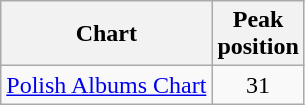<table class="wikitable sortable">
<tr>
<th>Chart</th>
<th>Peak<br>position</th>
</tr>
<tr>
<td><a href='#'>Polish Albums Chart</a></td>
<td style="text-align:center;">31</td>
</tr>
</table>
